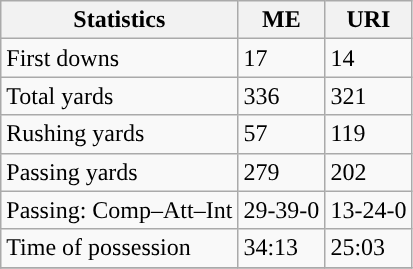<table class="wikitable" style="float: left;">
<tr>
<th>Statistics</th>
<th>ME</th>
<th>URI</th>
</tr>
<tr>
<td>First downs</td>
<td>17</td>
<td>14</td>
</tr>
<tr>
<td>Total yards</td>
<td>336</td>
<td>321</td>
</tr>
<tr>
<td>Rushing yards</td>
<td>57</td>
<td>119</td>
</tr>
<tr>
<td>Passing yards</td>
<td>279</td>
<td>202</td>
</tr>
<tr>
<td>Passing: Comp–Att–Int</td>
<td>29-39-0</td>
<td>13-24-0</td>
</tr>
<tr>
<td>Time of possession</td>
<td>34:13</td>
<td>25:03</td>
</tr>
<tr>
</tr>
</table>
